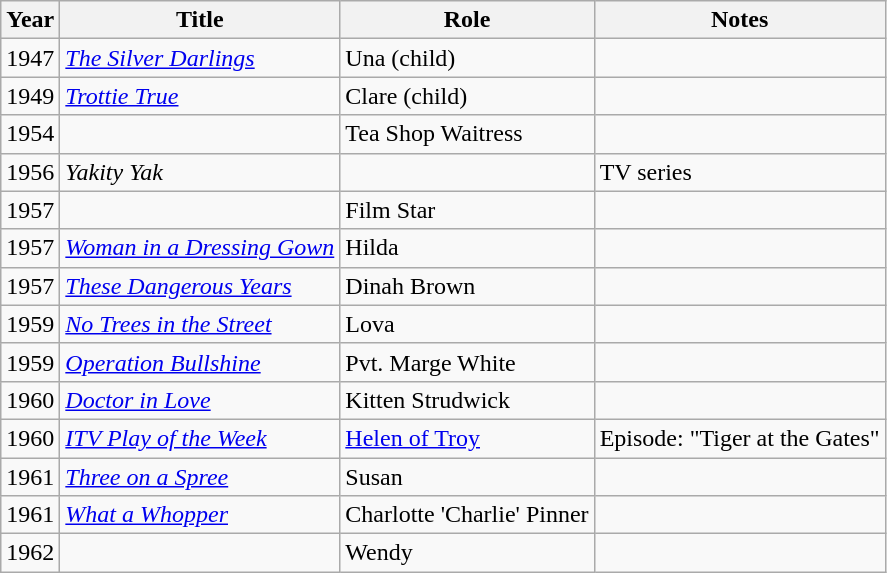<table class="wikitable sortable">
<tr>
<th>Year</th>
<th>Title</th>
<th>Role</th>
<th class="unsortable">Notes</th>
</tr>
<tr>
<td>1947</td>
<td><em><a href='#'>The Silver Darlings</a></em></td>
<td>Una (child)</td>
<td></td>
</tr>
<tr>
<td>1949</td>
<td><em><a href='#'>Trottie True</a></em></td>
<td>Clare (child)</td>
<td></td>
</tr>
<tr>
<td>1954</td>
<td><em></em></td>
<td>Tea Shop Waitress</td>
<td></td>
</tr>
<tr>
<td>1956</td>
<td><em>Yakity Yak</em></td>
<td></td>
<td>TV series</td>
</tr>
<tr>
<td>1957</td>
<td><em></em></td>
<td>Film Star</td>
<td></td>
</tr>
<tr>
<td>1957</td>
<td><em><a href='#'>Woman in a Dressing Gown</a></em></td>
<td>Hilda</td>
<td></td>
</tr>
<tr>
<td>1957</td>
<td><em><a href='#'>These Dangerous Years</a></em></td>
<td>Dinah Brown</td>
<td></td>
</tr>
<tr>
<td>1959</td>
<td><em><a href='#'>No Trees in the Street</a></em></td>
<td>Lova</td>
<td></td>
</tr>
<tr>
<td>1959</td>
<td><em><a href='#'>Operation Bullshine</a></em></td>
<td>Pvt. Marge White</td>
<td></td>
</tr>
<tr>
<td>1960</td>
<td><em><a href='#'>Doctor in Love</a></em></td>
<td>Kitten Strudwick</td>
<td></td>
</tr>
<tr>
<td>1960</td>
<td><em><a href='#'>ITV Play of the Week</a></em></td>
<td><a href='#'>Helen of Troy</a></td>
<td>Episode: "Tiger at the Gates"</td>
</tr>
<tr>
<td>1961</td>
<td><em><a href='#'>Three on a Spree</a></em></td>
<td>Susan</td>
<td></td>
</tr>
<tr>
<td>1961</td>
<td><em><a href='#'>What a Whopper</a></em></td>
<td>Charlotte 'Charlie' Pinner</td>
<td></td>
</tr>
<tr>
<td>1962</td>
<td><em></em></td>
<td>Wendy</td>
<td></td>
</tr>
</table>
